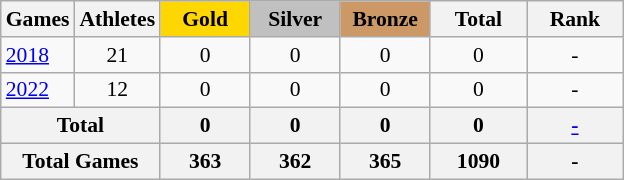<table class="wikitable" style="text-align:center; font-size:90%;">
<tr>
<th>Games</th>
<th>Athletes</th>
<td style="background:gold; width:3.7em; font-weight:bold;">Gold</td>
<td style="background:silver; width:3.7em; font-weight:bold;">Silver</td>
<td style="background:#cc9966; width:3.7em; font-weight:bold;">Bronze</td>
<th style="width:4em; font-weight:bold;">Total</th>
<th style="width:4em; font-weight:bold;">Rank</th>
</tr>
<tr>
<td align=left> <a href='#'>2018</a></td>
<td>21</td>
<td>0</td>
<td>0</td>
<td>0</td>
<td>0</td>
<td>-</td>
</tr>
<tr>
<td align=left> <a href='#'>2022</a></td>
<td>12</td>
<td>0</td>
<td>0</td>
<td>0</td>
<td>0</td>
<td>-</td>
</tr>
<tr>
<th colspan=2>Total</th>
<th>0</th>
<th>0</th>
<th>0</th>
<th>0</th>
<th><a href='#'>-</a></th>
</tr>
<tr>
<th colspan=2>Total Games</th>
<th>363</th>
<th>362</th>
<th>365</th>
<th>1090</th>
<th>-</th>
</tr>
</table>
